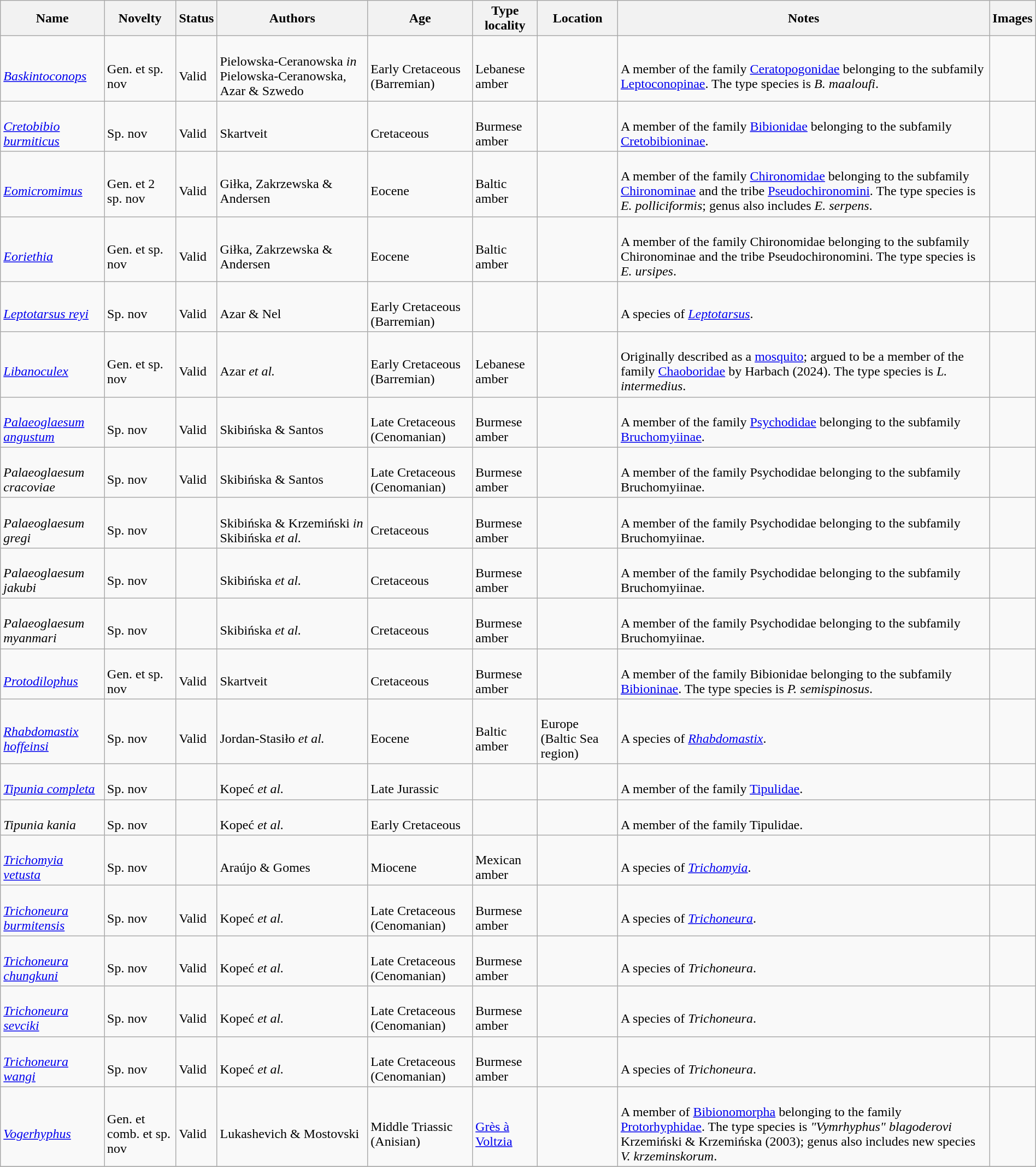<table class="wikitable sortable" align="center" width="100%">
<tr>
<th>Name</th>
<th>Novelty</th>
<th>Status</th>
<th>Authors</th>
<th>Age</th>
<th>Type locality</th>
<th>Location</th>
<th>Notes</th>
<th>Images</th>
</tr>
<tr>
<td><br><em><a href='#'>Baskintoconops</a></em></td>
<td><br>Gen. et sp. nov</td>
<td><br>Valid</td>
<td><br>Pielowska-Ceranowska <em>in</em> Pielowska-Ceranowska, Azar & Szwedo</td>
<td><br>Early Cretaceous (Barremian)</td>
<td><br>Lebanese amber</td>
<td><br></td>
<td><br>A member of the family <a href='#'>Ceratopogonidae</a> belonging to the subfamily <a href='#'>Leptoconopinae</a>. The type species is <em>B. maaloufi</em>.</td>
<td></td>
</tr>
<tr>
<td><br><em><a href='#'>Cretobibio burmiticus</a></em></td>
<td><br>Sp. nov</td>
<td><br>Valid</td>
<td><br>Skartveit</td>
<td><br>Cretaceous</td>
<td><br>Burmese amber</td>
<td><br></td>
<td><br>A member of the family <a href='#'>Bibionidae</a> belonging to the subfamily <a href='#'>Cretobibioninae</a>.</td>
<td></td>
</tr>
<tr>
<td><br><em><a href='#'>Eomicromimus</a></em></td>
<td><br>Gen. et 2 sp. nov</td>
<td><br>Valid</td>
<td><br>Giłka, Zakrzewska & Andersen</td>
<td><br>Eocene</td>
<td><br>Baltic amber</td>
<td><br></td>
<td><br>A member of the family <a href='#'>Chironomidae</a> belonging to the subfamily <a href='#'>Chironominae</a> and the tribe <a href='#'>Pseudochironomini</a>. The type species is <em>E. polliciformis</em>; genus also includes <em>E. serpens</em>.</td>
<td></td>
</tr>
<tr>
<td><br><em><a href='#'>Eoriethia</a></em></td>
<td><br>Gen. et sp. nov</td>
<td><br>Valid</td>
<td><br>Giłka, Zakrzewska & Andersen</td>
<td><br>Eocene</td>
<td><br>Baltic amber</td>
<td><br></td>
<td><br>A member of the family Chironomidae belonging to the subfamily Chironominae and the tribe Pseudochironomini. The type species is <em>E. ursipes</em>.</td>
<td></td>
</tr>
<tr>
<td><br><em><a href='#'>Leptotarsus reyi</a></em></td>
<td><br>Sp. nov</td>
<td><br>Valid</td>
<td><br>Azar & Nel</td>
<td><br>Early Cretaceous (Barremian)</td>
<td></td>
<td><br></td>
<td><br>A species of <em><a href='#'>Leptotarsus</a></em>.</td>
<td></td>
</tr>
<tr>
<td><br><em><a href='#'>Libanoculex</a></em></td>
<td><br>Gen. et sp. nov</td>
<td><br>Valid</td>
<td><br>Azar <em>et al.</em></td>
<td><br>Early Cretaceous (Barremian)</td>
<td><br>Lebanese amber</td>
<td><br></td>
<td><br>Originally described as a <a href='#'>mosquito</a>; argued to be a member of the family <a href='#'>Chaoboridae</a> by Harbach (2024). The type species is <em>L. intermedius</em>.</td>
<td></td>
</tr>
<tr>
<td><br><em><a href='#'>Palaeoglaesum angustum</a></em></td>
<td><br>Sp. nov</td>
<td><br>Valid</td>
<td><br>Skibińska & Santos</td>
<td><br>Late Cretaceous (Cenomanian)</td>
<td><br>Burmese amber</td>
<td><br></td>
<td><br>A member of the family <a href='#'>Psychodidae</a> belonging to the subfamily <a href='#'>Bruchomyiinae</a>.</td>
<td></td>
</tr>
<tr>
<td><br><em>Palaeoglaesum cracoviae</em></td>
<td><br>Sp. nov</td>
<td><br>Valid</td>
<td><br>Skibińska & Santos</td>
<td><br>Late Cretaceous (Cenomanian)</td>
<td><br>Burmese amber</td>
<td><br></td>
<td><br>A member of the family Psychodidae belonging to the subfamily Bruchomyiinae.</td>
<td></td>
</tr>
<tr>
<td><br><em>Palaeoglaesum gregi</em></td>
<td><br>Sp. nov</td>
<td></td>
<td><br>Skibińska & Krzemiński <em>in</em> Skibińska <em>et al.</em></td>
<td><br>Cretaceous</td>
<td><br>Burmese amber</td>
<td><br></td>
<td><br>A member of the family Psychodidae belonging to the subfamily Bruchomyiinae.</td>
<td></td>
</tr>
<tr>
<td><br><em>Palaeoglaesum jakubi</em></td>
<td><br>Sp. nov</td>
<td></td>
<td><br>Skibińska <em>et al.</em></td>
<td><br>Cretaceous</td>
<td><br>Burmese amber</td>
<td><br></td>
<td><br>A member of the family Psychodidae belonging to the subfamily Bruchomyiinae.</td>
<td></td>
</tr>
<tr>
<td><br><em>Palaeoglaesum myanmari</em></td>
<td><br>Sp. nov</td>
<td></td>
<td><br>Skibińska <em>et al.</em></td>
<td><br>Cretaceous</td>
<td><br>Burmese amber</td>
<td><br></td>
<td><br>A member of the family Psychodidae belonging to the subfamily Bruchomyiinae.</td>
<td></td>
</tr>
<tr>
<td><br><em><a href='#'>Protodilophus</a></em></td>
<td><br>Gen. et sp. nov</td>
<td><br>Valid</td>
<td><br>Skartveit</td>
<td><br>Cretaceous</td>
<td><br>Burmese amber</td>
<td><br></td>
<td><br>A member of the family Bibionidae belonging to the subfamily <a href='#'>Bibioninae</a>. The type species is <em>P. semispinosus</em>.</td>
<td></td>
</tr>
<tr>
<td><br><em><a href='#'>Rhabdomastix hoffeinsi</a></em></td>
<td><br>Sp. nov</td>
<td><br>Valid</td>
<td><br>Jordan-Stasiło <em>et al.</em></td>
<td><br>Eocene</td>
<td><br>Baltic amber</td>
<td><br>Europe (Baltic Sea region)</td>
<td><br>A species of <em><a href='#'>Rhabdomastix</a></em>.</td>
<td></td>
</tr>
<tr>
<td><br><em><a href='#'>Tipunia completa</a></em></td>
<td><br>Sp. nov</td>
<td></td>
<td><br>Kopeć <em>et al.</em></td>
<td><br>Late Jurassic</td>
<td></td>
<td><br></td>
<td><br>A member of the family <a href='#'>Tipulidae</a>.</td>
<td></td>
</tr>
<tr>
<td><br><em>Tipunia kania</em></td>
<td><br>Sp. nov</td>
<td></td>
<td><br>Kopeć <em>et al.</em></td>
<td><br>Early Cretaceous</td>
<td></td>
<td><br></td>
<td><br>A member of the family Tipulidae.</td>
<td></td>
</tr>
<tr>
<td><br><em><a href='#'>Trichomyia vetusta</a></em></td>
<td><br>Sp. nov</td>
<td></td>
<td><br>Araújo & Gomes</td>
<td><br>Miocene</td>
<td><br>Mexican amber</td>
<td><br></td>
<td><br>A species of <em><a href='#'>Trichomyia</a></em>.</td>
<td></td>
</tr>
<tr>
<td><br><em><a href='#'>Trichoneura burmitensis</a></em></td>
<td><br>Sp. nov</td>
<td><br>Valid</td>
<td><br>Kopeć <em>et al.</em></td>
<td><br>Late Cretaceous (Cenomanian)</td>
<td><br>Burmese amber</td>
<td><br></td>
<td><br>A species of <em><a href='#'>Trichoneura</a></em>.</td>
<td></td>
</tr>
<tr>
<td><br><em><a href='#'>Trichoneura chungkuni</a></em></td>
<td><br>Sp. nov</td>
<td><br>Valid</td>
<td><br>Kopeć <em>et al.</em></td>
<td><br>Late Cretaceous (Cenomanian)</td>
<td><br>Burmese amber</td>
<td><br></td>
<td><br>A species of <em>Trichoneura</em>.</td>
<td></td>
</tr>
<tr>
<td><br><em><a href='#'>Trichoneura sevciki</a></em></td>
<td><br>Sp. nov</td>
<td><br>Valid</td>
<td><br>Kopeć <em>et al.</em></td>
<td><br>Late Cretaceous (Cenomanian)</td>
<td><br>Burmese amber</td>
<td><br></td>
<td><br>A species of <em>Trichoneura</em>.</td>
<td></td>
</tr>
<tr>
<td><br><em><a href='#'>Trichoneura wangi</a></em></td>
<td><br>Sp. nov</td>
<td><br>Valid</td>
<td><br>Kopeć <em>et al.</em></td>
<td><br>Late Cretaceous (Cenomanian)</td>
<td><br>Burmese amber</td>
<td><br></td>
<td><br>A species of <em>Trichoneura</em>.</td>
<td></td>
</tr>
<tr>
<td><br><em><a href='#'>Vogerhyphus</a></em></td>
<td><br>Gen. et comb. et sp. nov</td>
<td><br>Valid</td>
<td><br>Lukashevich & Mostovski</td>
<td><br>Middle Triassic (Anisian)</td>
<td><br><a href='#'>Grès à Voltzia</a></td>
<td><br></td>
<td><br>A member of <a href='#'>Bibionomorpha</a> belonging to the family <a href='#'>Protorhyphidae</a>. The type species is <em>"Vymrhyphus" blagoderovi</em> Krzemiński & Krzemińska (2003); genus also includes new species <em>V. krzeminskorum</em>.</td>
<td></td>
</tr>
<tr>
</tr>
</table>
